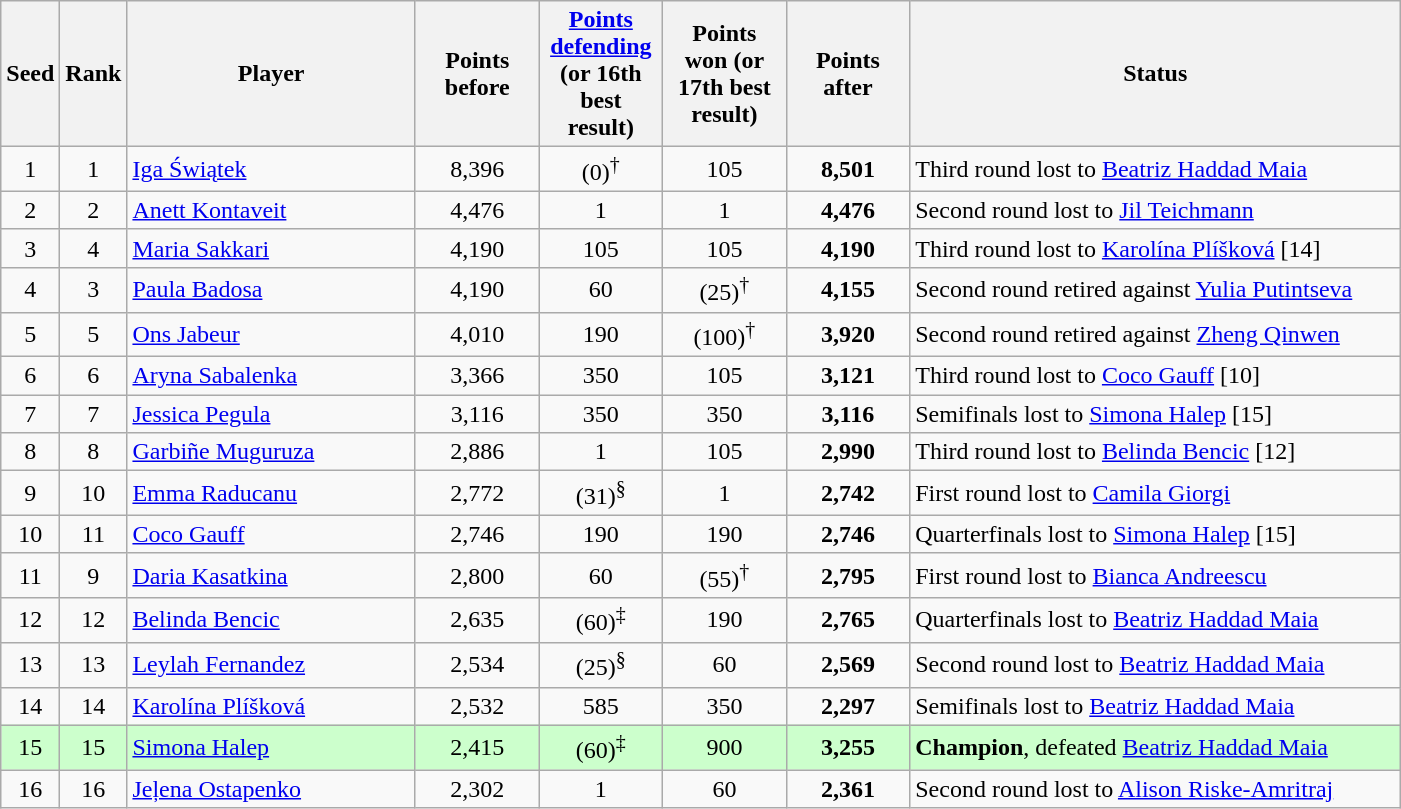<table class="wikitable sortable">
<tr>
<th style="width:30px;">Seed</th>
<th style="width:30px;">Rank</th>
<th style="width:185px;">Player</th>
<th style="width:75px;">Points before</th>
<th style="width:75px;"><a href='#'>Points defending</a> (or 16th best result)</th>
<th style="width:75px;">Points won (or 17th best result)</th>
<th style="width:75px;">Points after</th>
<th style="width:320px;">Status</th>
</tr>
<tr>
<td style="text-align:center;">1</td>
<td style="text-align:center;">1</td>
<td> <a href='#'>Iga Świątek</a></td>
<td style="text-align:center;">8,396</td>
<td style="text-align:center;">(0)<sup>†</sup></td>
<td style="text-align:center;">105</td>
<td style="text-align:center;"><strong>8,501</strong></td>
<td>Third round lost to  <a href='#'>Beatriz Haddad Maia</a></td>
</tr>
<tr>
<td style="text-align:center;">2</td>
<td style="text-align:center;">2</td>
<td> <a href='#'>Anett Kontaveit</a></td>
<td style="text-align:center;">4,476</td>
<td style="text-align:center;">1</td>
<td style="text-align:center;">1</td>
<td style="text-align:center;"><strong>4,476</strong></td>
<td>Second round lost to  <a href='#'>Jil Teichmann</a></td>
</tr>
<tr>
<td style="text-align:center;">3</td>
<td style="text-align:center;">4</td>
<td> <a href='#'>Maria Sakkari</a></td>
<td style="text-align:center;">4,190</td>
<td style="text-align:center;">105</td>
<td style="text-align:center;">105</td>
<td style="text-align:center;"><strong>4,190</strong></td>
<td>Third round lost to  <a href='#'>Karolína Plíšková</a> [14]</td>
</tr>
<tr>
<td style="text-align:center;">4</td>
<td style="text-align:center;">3</td>
<td> <a href='#'>Paula Badosa</a></td>
<td style="text-align:center;">4,190</td>
<td style="text-align:center;">60</td>
<td style="text-align:center;">(25)<sup>†</sup> </td>
<td style="text-align:center;"><strong>4,155</strong></td>
<td>Second round retired against  <a href='#'>Yulia Putintseva</a></td>
</tr>
<tr>
<td style="text-align:center;">5</td>
<td style="text-align:center;">5</td>
<td> <a href='#'>Ons Jabeur</a></td>
<td style="text-align:center;">4,010</td>
<td style="text-align:center;">190</td>
<td style="text-align:center;">(100)<sup>†</sup></td>
<td style="text-align:center;"><strong>3,920</strong></td>
<td>Second round retired against  <a href='#'>Zheng Qinwen</a></td>
</tr>
<tr>
<td style="text-align:center;">6</td>
<td style="text-align:center;">6</td>
<td> <a href='#'>Aryna Sabalenka</a></td>
<td style="text-align:center;">3,366</td>
<td style="text-align:center;">350</td>
<td style="text-align:center;">105</td>
<td style="text-align:center;"><strong>3,121</strong></td>
<td>Third round lost to  <a href='#'>Coco Gauff</a> [10]</td>
</tr>
<tr>
<td style="text-align:center;">7</td>
<td style="text-align:center;">7</td>
<td> <a href='#'>Jessica Pegula</a></td>
<td style="text-align:center;">3,116</td>
<td style="text-align:center;">350</td>
<td style="text-align:center;">350</td>
<td style="text-align:center;"><strong>3,116</strong></td>
<td>Semifinals lost to  <a href='#'>Simona Halep</a> [15]</td>
</tr>
<tr>
<td style="text-align:center;">8</td>
<td style="text-align:center;">8</td>
<td> <a href='#'>Garbiñe Muguruza</a></td>
<td style="text-align:center;">2,886</td>
<td style="text-align:center;">1</td>
<td style="text-align:center;">105</td>
<td style="text-align:center;"><strong>2,990</strong></td>
<td>Third round lost to  <a href='#'>Belinda Bencic</a> [12]</td>
</tr>
<tr>
<td style="text-align:center;">9</td>
<td style="text-align:center;">10</td>
<td> <a href='#'>Emma Raducanu</a></td>
<td style="text-align:center;">2,772</td>
<td style="text-align:center;">(31)<sup>§</sup></td>
<td style="text-align:center;">1</td>
<td style="text-align:center;"><strong>2,742</strong></td>
<td>First round lost to  <a href='#'>Camila Giorgi</a></td>
</tr>
<tr>
<td style="text-align:center;">10</td>
<td style="text-align:center;">11</td>
<td> <a href='#'>Coco Gauff</a></td>
<td style="text-align:center;">2,746</td>
<td style="text-align:center;">190</td>
<td style="text-align:center;">190</td>
<td style="text-align:center;"><strong>2,746</strong></td>
<td>Quarterfinals lost to  <a href='#'>Simona Halep</a> [15]</td>
</tr>
<tr>
<td style="text-align:center;">11</td>
<td style="text-align:center;">9</td>
<td> <a href='#'>Daria Kasatkina</a></td>
<td style="text-align:center;">2,800</td>
<td style="text-align:center;">60</td>
<td style="text-align:center;">(55)<sup>†</sup></td>
<td style="text-align:center;"><strong>2,795</strong></td>
<td>First round lost to  <a href='#'>Bianca Andreescu</a></td>
</tr>
<tr>
<td style="text-align:center;">12</td>
<td style="text-align:center;">12</td>
<td> <a href='#'>Belinda Bencic</a></td>
<td style="text-align:center;">2,635</td>
<td style="text-align:center;">(60)<sup>‡</sup></td>
<td style="text-align:center;">190</td>
<td style="text-align:center;"><strong>2,765</strong></td>
<td>Quarterfinals lost to  <a href='#'>Beatriz Haddad Maia</a></td>
</tr>
<tr>
<td style="text-align:center;">13</td>
<td style="text-align:center;">13</td>
<td> <a href='#'>Leylah Fernandez</a></td>
<td style="text-align:center;">2,534</td>
<td style="text-align:center;">(25)<sup>§</sup></td>
<td style="text-align:center;">60</td>
<td style="text-align:center;"><strong>2,569</strong></td>
<td>Second round lost to  <a href='#'>Beatriz Haddad Maia</a></td>
</tr>
<tr>
<td style="text-align:center;">14</td>
<td style="text-align:center;">14</td>
<td> <a href='#'>Karolína Plíšková</a></td>
<td style="text-align:center;">2,532</td>
<td style="text-align:center;">585</td>
<td style="text-align:center;">350</td>
<td style="text-align:center;"><strong>2,297</strong></td>
<td>Semifinals lost to  <a href='#'>Beatriz Haddad Maia</a></td>
</tr>
<tr style="background-color:#cfc;">
<td style="text-align:center;">15</td>
<td style="text-align:center;">15</td>
<td> <a href='#'>Simona Halep</a></td>
<td style="text-align:center;">2,415</td>
<td style="text-align:center;">(60)<sup>‡</sup></td>
<td style="text-align:center;">900</td>
<td style="text-align:center;"><strong>3,255</strong></td>
<td><strong>Champion</strong>, defeated  <a href='#'>Beatriz Haddad Maia</a></td>
</tr>
<tr>
<td style="text-align:center;">16</td>
<td style="text-align:center;">16</td>
<td> <a href='#'>Jeļena Ostapenko</a></td>
<td style="text-align:center;">2,302</td>
<td style="text-align:center;">1</td>
<td style="text-align:center;">60</td>
<td style="text-align:center;"><strong>2,361</strong></td>
<td>Second round lost to  <a href='#'>Alison Riske-Amritraj</a></td>
</tr>
</table>
